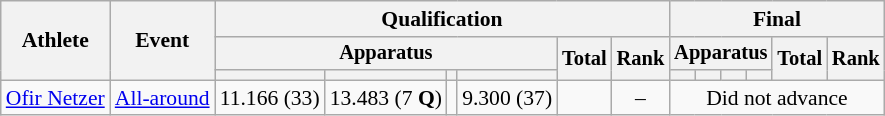<table class="wikitable" style="font-size:90%">
<tr>
<th rowspan=3>Athlete</th>
<th rowspan=3>Event</th>
<th colspan=6>Qualification</th>
<th colspan=6>Final</th>
</tr>
<tr style="font-size:95%">
<th colspan=4>Apparatus</th>
<th rowspan=2>Total</th>
<th rowspan=2>Rank</th>
<th colspan=4>Apparatus</th>
<th rowspan=2>Total</th>
<th rowspan=2>Rank</th>
</tr>
<tr style="font-size:95%">
<th></th>
<th></th>
<th></th>
<th></th>
<th></th>
<th></th>
<th></th>
<th></th>
</tr>
<tr align=center>
<td align=left><a href='#'>Ofir Netzer</a></td>
<td align=left><a href='#'>All-around</a></td>
<td>11.166 (33)</td>
<td>13.483 (7 <strong>Q</strong>)</td>
<td></td>
<td>9.300 (37)</td>
<td></td>
<td>–</td>
<td colspan=6>Did not advance</td>
</tr>
</table>
